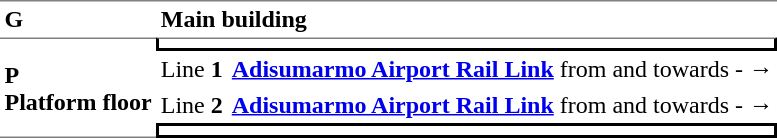<table cellspacing="0" cellpadding="3">
<tr>
<td style="border-top:solid 1px gray;"><strong>G</strong></td>
<td colspan="2" style="border-top:solid 1px gray;"><strong>Main building</strong></td>
</tr>
<tr>
<td rowspan="4" style="border-top:solid 1px gray;border-bottom:solid 1px gray;"><strong>P</strong><br><strong>Platform floor</strong></td>
<td colspan="2" style="border-top:solid 1px gray;border-left:solid 2px black;border-right:solid 2px black;border-bottom:solid 2px black; text-align:center"></td>
</tr>
<tr>
<td>Line <strong>1</strong></td>
<td> <strong><a href='#'>Adisumarmo Airport Rail Link</a></strong> from and towards -  →</td>
</tr>
<tr>
<td>Line <strong>2</strong></td>
<td> <strong><a href='#'>Adisumarmo Airport Rail Link</a></strong> from and towards -  →</td>
</tr>
<tr>
<td colspan="2" style="border-top:solid 2px black;border-left:solid 2px black;border-right:solid 2px black;border-bottom:solid 2px black; text-align:center"></td>
</tr>
</table>
